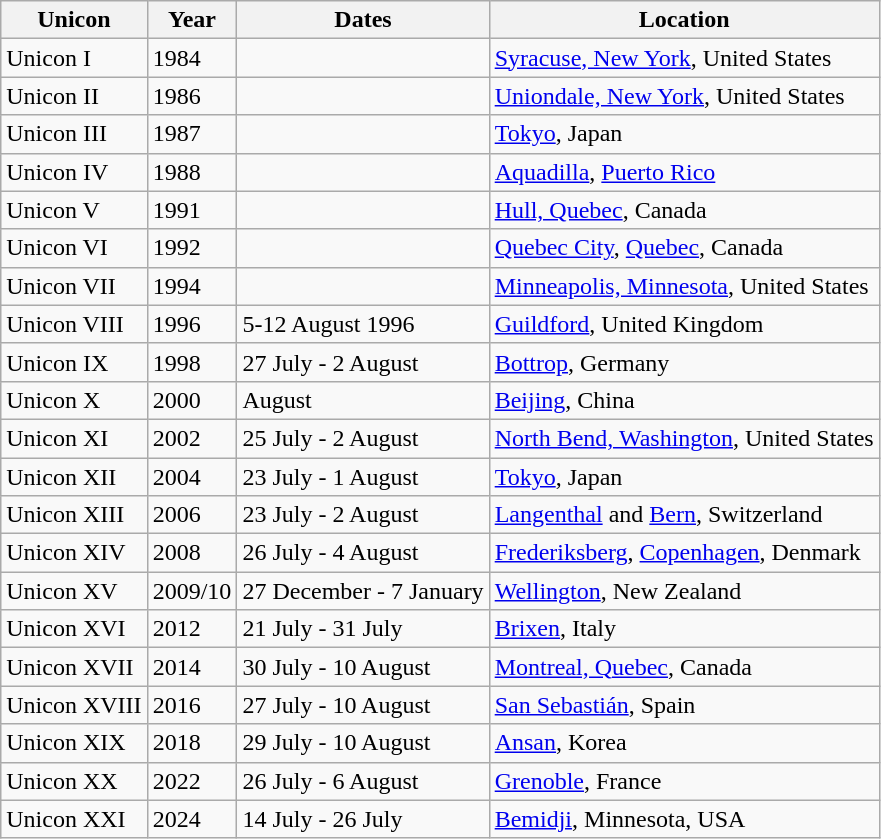<table class="wikitable">
<tr>
<th>Unicon</th>
<th>Year</th>
<th>Dates</th>
<th>Location</th>
</tr>
<tr>
<td>Unicon I</td>
<td>1984</td>
<td></td>
<td><a href='#'>Syracuse, New York</a>, United States</td>
</tr>
<tr>
<td>Unicon II</td>
<td>1986</td>
<td></td>
<td><a href='#'>Uniondale, New York</a>, United States</td>
</tr>
<tr>
<td>Unicon III</td>
<td>1987</td>
<td></td>
<td><a href='#'>Tokyo</a>, Japan</td>
</tr>
<tr>
<td>Unicon IV</td>
<td>1988</td>
<td></td>
<td><a href='#'>Aquadilla</a>, <a href='#'>Puerto Rico</a></td>
</tr>
<tr>
<td>Unicon V</td>
<td>1991</td>
<td></td>
<td><a href='#'>Hull, Quebec</a>, Canada</td>
</tr>
<tr>
<td>Unicon VI</td>
<td>1992</td>
<td></td>
<td><a href='#'>Quebec City</a>, <a href='#'>Quebec</a>, Canada</td>
</tr>
<tr>
<td>Unicon VII</td>
<td>1994</td>
<td></td>
<td><a href='#'>Minneapolis, Minnesota</a>, United States</td>
</tr>
<tr>
<td>Unicon VIII</td>
<td>1996</td>
<td>5-12 August 1996</td>
<td><a href='#'>Guildford</a>, United Kingdom</td>
</tr>
<tr>
<td>Unicon IX</td>
<td>1998</td>
<td>27 July - 2 August</td>
<td><a href='#'>Bottrop</a>, Germany</td>
</tr>
<tr>
<td>Unicon X</td>
<td>2000</td>
<td>August</td>
<td><a href='#'>Beijing</a>, China</td>
</tr>
<tr>
<td>Unicon XI</td>
<td>2002</td>
<td>25 July - 2 August</td>
<td><a href='#'>North Bend, Washington</a>, United States</td>
</tr>
<tr>
<td>Unicon XII</td>
<td>2004</td>
<td>23 July - 1 August</td>
<td><a href='#'>Tokyo</a>, Japan</td>
</tr>
<tr>
<td>Unicon XIII</td>
<td>2006</td>
<td>23 July - 2 August</td>
<td><a href='#'>Langenthal</a> and <a href='#'>Bern</a>, Switzerland</td>
</tr>
<tr>
<td>Unicon XIV</td>
<td>2008</td>
<td>26 July - 4 August</td>
<td><a href='#'>Frederiksberg</a>, <a href='#'>Copenhagen</a>, Denmark</td>
</tr>
<tr>
<td>Unicon XV</td>
<td>2009/10</td>
<td>27 December - 7 January</td>
<td><a href='#'>Wellington</a>, New Zealand</td>
</tr>
<tr>
<td>Unicon XVI</td>
<td>2012</td>
<td>21 July - 31 July</td>
<td><a href='#'>Brixen</a>, Italy</td>
</tr>
<tr>
<td>Unicon XVII</td>
<td>2014</td>
<td>30 July - 10 August</td>
<td><a href='#'>Montreal, Quebec</a>, Canada</td>
</tr>
<tr>
<td>Unicon XVIII</td>
<td>2016</td>
<td>27 July - 10 August</td>
<td><a href='#'>San Sebastián</a>, Spain</td>
</tr>
<tr>
<td>Unicon XIX</td>
<td>2018</td>
<td>29 July - 10 August</td>
<td><a href='#'>Ansan</a>, Korea</td>
</tr>
<tr>
<td>Unicon XX</td>
<td>2022</td>
<td>26 July - 6 August</td>
<td><a href='#'>Grenoble</a>, France</td>
</tr>
<tr>
<td>Unicon XXI</td>
<td>2024</td>
<td>14 July - 26 July</td>
<td><a href='#'>Bemidji</a>, Minnesota, USA</td>
</tr>
</table>
